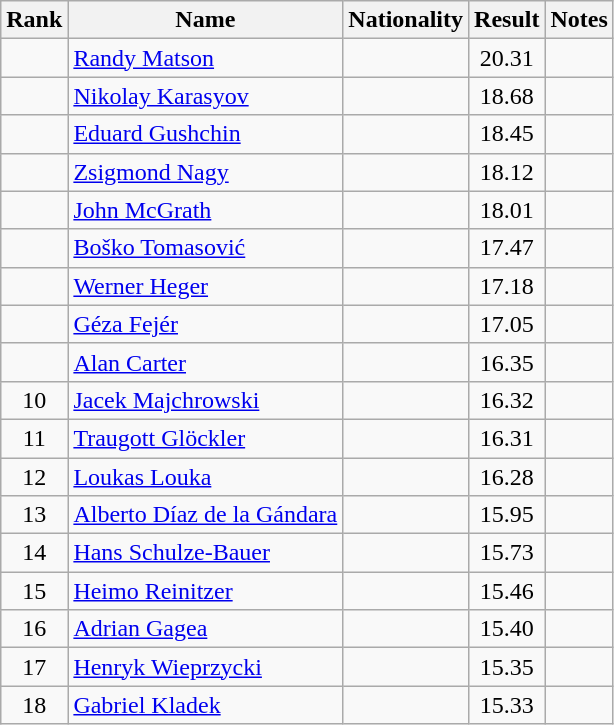<table class="wikitable sortable" style="text-align:center">
<tr>
<th>Rank</th>
<th>Name</th>
<th>Nationality</th>
<th>Result</th>
<th>Notes</th>
</tr>
<tr>
<td></td>
<td align=left><a href='#'>Randy Matson</a></td>
<td align=left></td>
<td>20.31</td>
<td></td>
</tr>
<tr>
<td></td>
<td align=left><a href='#'>Nikolay Karasyov</a></td>
<td align=left></td>
<td>18.68</td>
<td></td>
</tr>
<tr>
<td></td>
<td align=left><a href='#'>Eduard Gushchin</a></td>
<td align=left></td>
<td>18.45</td>
<td></td>
</tr>
<tr>
<td></td>
<td align=left><a href='#'>Zsigmond Nagy</a></td>
<td align=left></td>
<td>18.12</td>
<td></td>
</tr>
<tr>
<td></td>
<td align=left><a href='#'>John McGrath</a></td>
<td align=left></td>
<td>18.01</td>
<td></td>
</tr>
<tr>
<td></td>
<td align=left><a href='#'>Boško Tomasović</a></td>
<td align=left></td>
<td>17.47</td>
<td></td>
</tr>
<tr>
<td></td>
<td align=left><a href='#'>Werner Heger</a></td>
<td align=left></td>
<td>17.18</td>
<td></td>
</tr>
<tr>
<td></td>
<td align=left><a href='#'>Géza Fejér</a></td>
<td align=left></td>
<td>17.05</td>
<td></td>
</tr>
<tr>
<td></td>
<td align=left><a href='#'>Alan Carter</a></td>
<td align=left></td>
<td>16.35</td>
<td></td>
</tr>
<tr>
<td>10</td>
<td align=left><a href='#'>Jacek Majchrowski</a></td>
<td align=left></td>
<td>16.32</td>
<td></td>
</tr>
<tr>
<td>11</td>
<td align=left><a href='#'>Traugott Glöckler</a></td>
<td align=left></td>
<td>16.31</td>
<td></td>
</tr>
<tr>
<td>12</td>
<td align=left><a href='#'>Loukas Louka</a></td>
<td align=left></td>
<td>16.28</td>
<td></td>
</tr>
<tr>
<td>13</td>
<td align=left><a href='#'>Alberto Díaz de la Gándara</a></td>
<td align=left></td>
<td>15.95</td>
<td></td>
</tr>
<tr>
<td>14</td>
<td align=left><a href='#'>Hans Schulze-Bauer</a></td>
<td align=left></td>
<td>15.73</td>
<td></td>
</tr>
<tr>
<td>15</td>
<td align=left><a href='#'>Heimo Reinitzer</a></td>
<td align=left></td>
<td>15.46</td>
<td></td>
</tr>
<tr>
<td>16</td>
<td align=left><a href='#'>Adrian Gagea</a></td>
<td align=left></td>
<td>15.40</td>
<td></td>
</tr>
<tr>
<td>17</td>
<td align=left><a href='#'>Henryk Wieprzycki</a></td>
<td align=left></td>
<td>15.35</td>
<td></td>
</tr>
<tr>
<td>18</td>
<td align=left><a href='#'>Gabriel Kladek</a></td>
<td align=left></td>
<td>15.33</td>
<td></td>
</tr>
</table>
